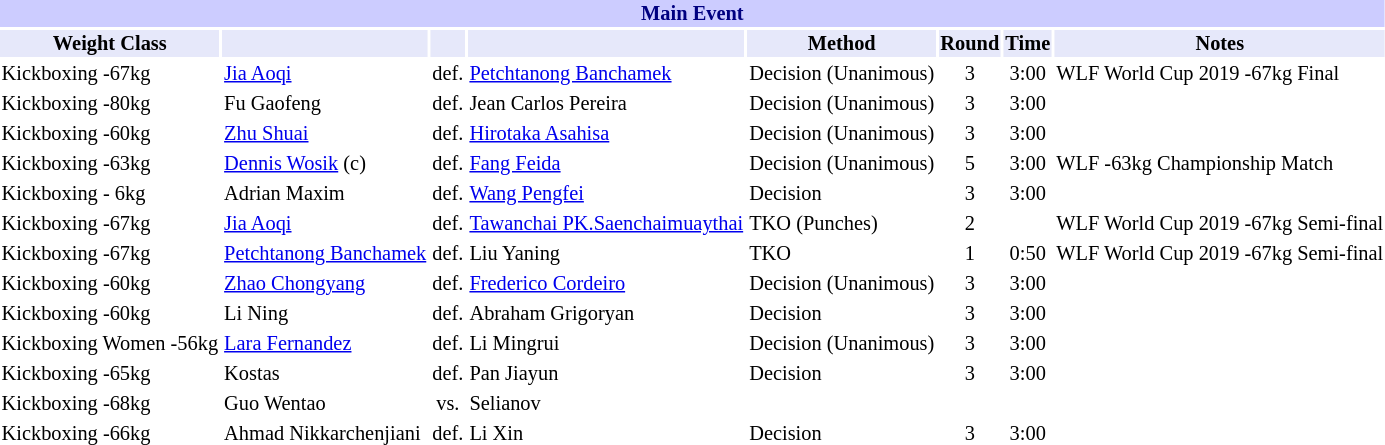<table class="toccolours" style="font-size: 85%;">
<tr>
<th colspan="8" style="background-color: #ccf; color: #000080; text-align: center;"><strong>Main Event</strong></th>
</tr>
<tr>
<th colspan="1" style="background-color: #E6E8FA; color: #000000; text-align: center;">Weight Class</th>
<th colspan="1" style="background-color: #E6E8FA; color: #000000; text-align: center;"></th>
<th colspan="1" style="background-color: #E6E8FA; color: #000000; text-align: center;"></th>
<th colspan="1" style="background-color: #E6E8FA; color: #000000; text-align: center;"></th>
<th colspan="1" style="background-color: #E6E8FA; color: #000000; text-align: center;">Method</th>
<th colspan="1" style="background-color: #E6E8FA; color: #000000; text-align: center;">Round</th>
<th colspan="1" style="background-color: #E6E8FA; color: #000000; text-align: center;">Time</th>
<th colspan="1" style="background-color: #E6E8FA; color: #000000; text-align: center;">Notes</th>
</tr>
<tr>
<td>Kickboxing -67kg</td>
<td> <a href='#'>Jia Aoqi</a></td>
<td align=center>def.</td>
<td> <a href='#'>Petchtanong Banchamek</a></td>
<td>Decision (Unanimous)</td>
<td align=center>3</td>
<td align=center>3:00</td>
<td>WLF World Cup 2019 -67kg Final</td>
</tr>
<tr>
<td>Kickboxing -80kg</td>
<td> Fu Gaofeng</td>
<td align=center>def.</td>
<td> Jean Carlos Pereira</td>
<td>Decision (Unanimous)</td>
<td align=center>3</td>
<td align=center>3:00</td>
<td></td>
</tr>
<tr>
<td>Kickboxing -60kg</td>
<td> <a href='#'>Zhu Shuai</a></td>
<td align=center>def.</td>
<td> <a href='#'>Hirotaka Asahisa</a></td>
<td>Decision (Unanimous)</td>
<td align=center>3</td>
<td align=center>3:00</td>
<td></td>
</tr>
<tr>
<td>Kickboxing -63kg</td>
<td> <a href='#'>Dennis Wosik</a> (c)</td>
<td align=center>def.</td>
<td> <a href='#'>Fang Feida</a></td>
<td>Decision (Unanimous)</td>
<td align=center>5</td>
<td align=center>3:00</td>
<td>WLF -63kg Championship Match</td>
</tr>
<tr>
<td>Kickboxing - 6kg</td>
<td> Adrian Maxim</td>
<td align=center>def.</td>
<td> <a href='#'>Wang Pengfei</a></td>
<td>Decision</td>
<td align=center>3</td>
<td align=center>3:00</td>
<td></td>
</tr>
<tr>
<td>Kickboxing -67kg</td>
<td> <a href='#'>Jia Aoqi</a></td>
<td align=center>def.</td>
<td> <a href='#'>Tawanchai PK.Saenchaimuaythai</a></td>
<td>TKO (Punches)</td>
<td align=center>2</td>
<td align=center></td>
<td>WLF World Cup 2019 -67kg Semi-final</td>
</tr>
<tr>
<td>Kickboxing -67kg</td>
<td> <a href='#'>Petchtanong Banchamek</a></td>
<td align=center>def.</td>
<td> Liu Yaning</td>
<td>TKO</td>
<td align=center>1</td>
<td align=center>0:50</td>
<td>WLF World Cup 2019 -67kg Semi-final</td>
</tr>
<tr>
<td>Kickboxing -60kg</td>
<td> <a href='#'>Zhao Chongyang</a></td>
<td align=center>def.</td>
<td> <a href='#'>Frederico Cordeiro</a></td>
<td>Decision (Unanimous)</td>
<td align=center>3</td>
<td align=center>3:00</td>
<td></td>
</tr>
<tr>
<td>Kickboxing -60kg</td>
<td> Li Ning</td>
<td align=center>def.</td>
<td> Abraham Grigoryan</td>
<td>Decision</td>
<td align=center>3</td>
<td align=center>3:00</td>
<td></td>
</tr>
<tr>
<td>Kickboxing Women -56kg</td>
<td> <a href='#'>Lara Fernandez</a></td>
<td align=center>def.</td>
<td> Li Mingrui</td>
<td>Decision (Unanimous)</td>
<td align=center>3</td>
<td align=center>3:00</td>
<td></td>
</tr>
<tr>
<td>Kickboxing -65kg</td>
<td> Kostas</td>
<td align=center>def.</td>
<td> Pan Jiayun</td>
<td>Decision</td>
<td align=center>3</td>
<td align=center>3:00</td>
<td></td>
</tr>
<tr>
<td>Kickboxing -68kg</td>
<td> Guo Wentao</td>
<td align=center>vs.</td>
<td> Selianov</td>
<td></td>
<td align=center></td>
<td align=center></td>
<td></td>
</tr>
<tr>
<td>Kickboxing -66kg</td>
<td> Ahmad Nikkarchenjiani</td>
<td align=center>def.</td>
<td> Li Xin</td>
<td>Decision</td>
<td align=center>3</td>
<td align=center>3:00</td>
<td></td>
</tr>
</table>
